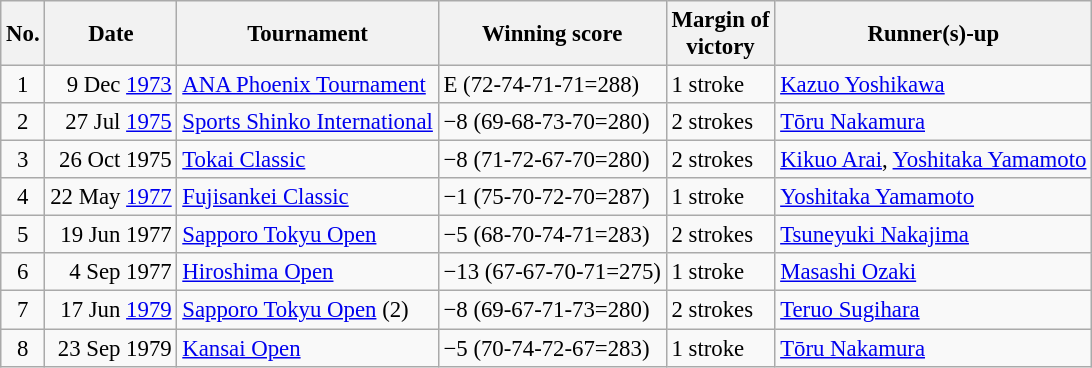<table class="wikitable" style="font-size:95%;">
<tr>
<th>No.</th>
<th>Date</th>
<th>Tournament</th>
<th>Winning score</th>
<th>Margin of<br>victory</th>
<th>Runner(s)-up</th>
</tr>
<tr>
<td align=center>1</td>
<td align=right>9 Dec <a href='#'>1973</a></td>
<td><a href='#'>ANA Phoenix Tournament</a></td>
<td>E (72-74-71-71=288)</td>
<td>1 stroke</td>
<td> <a href='#'>Kazuo Yoshikawa</a></td>
</tr>
<tr>
<td align=center>2</td>
<td align=right>27 Jul <a href='#'>1975</a></td>
<td><a href='#'>Sports Shinko International</a></td>
<td>−8 (69-68-73-70=280)</td>
<td>2 strokes</td>
<td> <a href='#'>Tōru Nakamura</a></td>
</tr>
<tr>
<td align=center>3</td>
<td align=right>26 Oct 1975</td>
<td><a href='#'>Tokai Classic</a></td>
<td>−8 (71-72-67-70=280)</td>
<td>2 strokes</td>
<td> <a href='#'>Kikuo Arai</a>,  <a href='#'>Yoshitaka Yamamoto</a></td>
</tr>
<tr>
<td align=center>4</td>
<td align=right>22 May <a href='#'>1977</a></td>
<td><a href='#'>Fujisankei Classic</a></td>
<td>−1 (75-70-72-70=287)</td>
<td>1 stroke</td>
<td> <a href='#'>Yoshitaka Yamamoto</a></td>
</tr>
<tr>
<td align=center>5</td>
<td align=right>19 Jun 1977</td>
<td><a href='#'>Sapporo Tokyu Open</a></td>
<td>−5 (68-70-74-71=283)</td>
<td>2 strokes</td>
<td> <a href='#'>Tsuneyuki Nakajima</a></td>
</tr>
<tr>
<td align=center>6</td>
<td align=right>4 Sep 1977</td>
<td><a href='#'>Hiroshima Open</a></td>
<td>−13 (67-67-70-71=275)</td>
<td>1 stroke</td>
<td> <a href='#'>Masashi Ozaki</a></td>
</tr>
<tr>
<td align=center>7</td>
<td align=right>17 Jun <a href='#'>1979</a></td>
<td><a href='#'>Sapporo Tokyu Open</a> (2)</td>
<td>−8 (69-67-71-73=280)</td>
<td>2 strokes</td>
<td> <a href='#'>Teruo Sugihara</a></td>
</tr>
<tr>
<td align=center>8</td>
<td align=right>23 Sep 1979</td>
<td><a href='#'>Kansai Open</a></td>
<td>−5 (70-74-72-67=283)</td>
<td>1 stroke</td>
<td> <a href='#'>Tōru Nakamura</a></td>
</tr>
</table>
